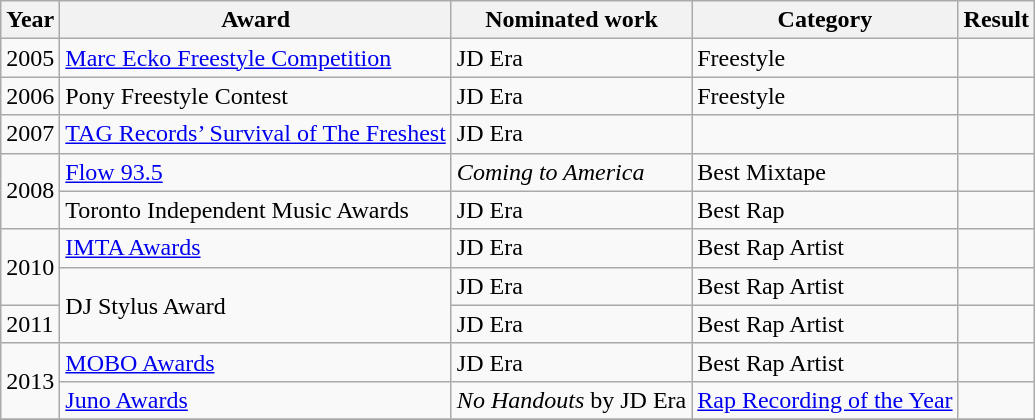<table class="wikitable">
<tr>
<th>Year</th>
<th>Award</th>
<th>Nominated work</th>
<th>Category</th>
<th>Result</th>
</tr>
<tr>
<td rowspan="1">2005</td>
<td rowspan="1"><a href='#'>Marc Ecko Freestyle Competition</a></td>
<td>JD Era</td>
<td>Freestyle</td>
<td></td>
</tr>
<tr>
<td rowspan="1">2006</td>
<td rowspan="1">Pony Freestyle Contest</td>
<td>JD Era</td>
<td>Freestyle</td>
<td></td>
</tr>
<tr>
<td rowspan="1">2007</td>
<td rowspan="1"><a href='#'>TAG Records’ Survival of The Freshest</a></td>
<td>JD Era</td>
<td></td>
<td></td>
</tr>
<tr>
<td rowspan="2">2008</td>
<td rowspan="1"><a href='#'>Flow 93.5</a></td>
<td><em>Coming to America</em></td>
<td>Best Mixtape</td>
<td></td>
</tr>
<tr>
<td rowspan="1">Toronto Independent Music Awards</td>
<td>JD Era</td>
<td>Best Rap</td>
<td></td>
</tr>
<tr>
<td rowspan="2">2010</td>
<td rowspan="1"><a href='#'>IMTA Awards</a></td>
<td>JD Era</td>
<td>Best Rap Artist</td>
<td></td>
</tr>
<tr>
<td rowspan="2">DJ Stylus Award</td>
<td>JD Era</td>
<td>Best Rap Artist</td>
<td></td>
</tr>
<tr>
<td rowspan="1">2011</td>
<td>JD Era</td>
<td>Best Rap Artist</td>
<td></td>
</tr>
<tr>
<td rowspan="2">2013</td>
<td rowspan="1"><a href='#'>MOBO Awards</a></td>
<td>JD Era</td>
<td>Best Rap Artist</td>
<td></td>
</tr>
<tr>
<td rowspan="1"><a href='#'>Juno Awards</a></td>
<td><em>No Handouts</em> by JD Era</td>
<td><a href='#'>Rap Recording of the Year</a></td>
<td></td>
</tr>
<tr>
</tr>
</table>
